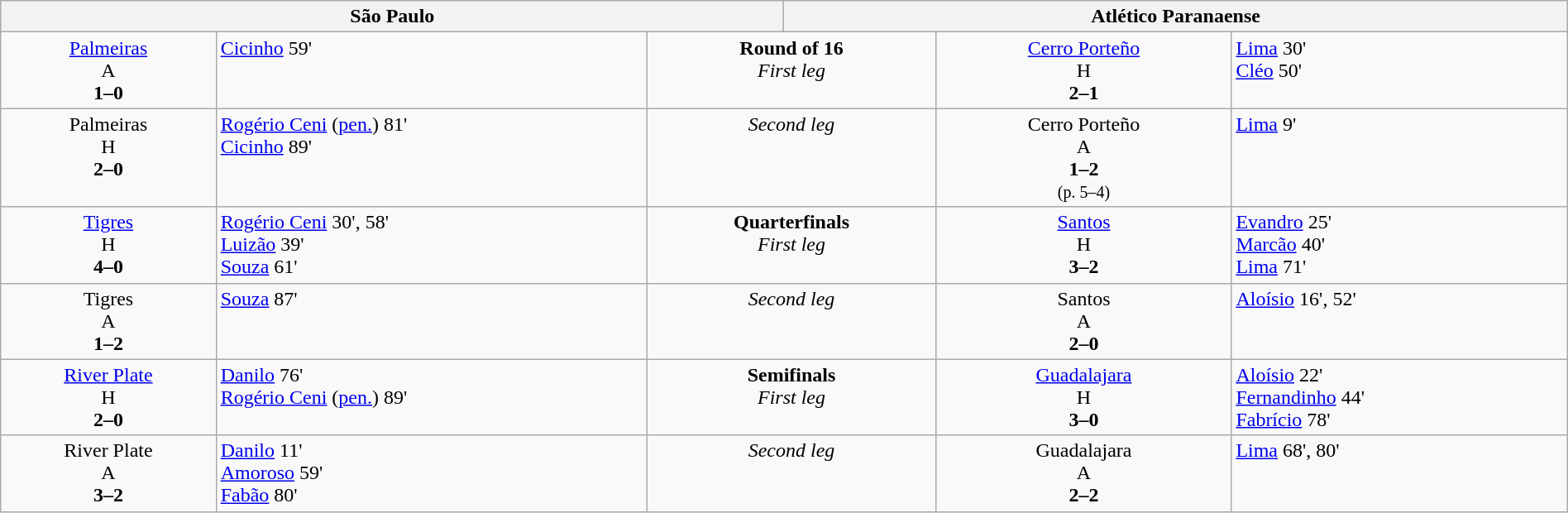<table width=100% border=0 class=wikitable>
<tr valign=top>
<th colspan=3 width=45%>São Paulo</th>
<th colspan=3 width=45%>Atlético Paranaense</th>
</tr>
<tr valign=top align=center>
<td> <a href='#'>Palmeiras</a> <br>A<br> <strong>1–0</strong></td>
<td align=left><a href='#'>Cicinho</a> 59'</td>
<td colspan=2><strong>Round of 16</strong> <br> <em>First leg</em></td>
<td> <a href='#'>Cerro Porteño</a> <br>H<br> <strong>2–1</strong></td>
<td align=left><a href='#'>Lima</a> 30'<br><a href='#'>Cléo</a> 50'</td>
</tr>
<tr valign=top align=center>
<td> Palmeiras <br>H<br> <strong>2–0</strong></td>
<td align=left><a href='#'>Rogério Ceni</a> (<a href='#'>pen.</a>) 81'<br><a href='#'>Cicinho</a> 89'</td>
<td colspan=2><em>Second leg</em></td>
<td> Cerro Porteño<br>A<br><strong>1–2</strong><br><small>(p. 5–4)</small></td>
<td align=left><a href='#'>Lima</a> 9'</td>
</tr>
<tr valign=top align=center>
<td> <a href='#'>Tigres</a> <br>H<br><strong>4–0</strong></td>
<td align=left><a href='#'>Rogério Ceni</a> 30', 58'<br><a href='#'>Luizão</a> 39'<br><a href='#'>Souza</a> 61'</td>
<td colspan=2><strong>Quarterfinals</strong> <br> <em>First leg</em></td>
<td> <a href='#'>Santos</a> <br>H<br><strong>3–2</strong></td>
<td align=left><a href='#'>Evandro</a> 25'<br><a href='#'>Marcão</a> 40'<br> <a href='#'>Lima</a> 71'</td>
</tr>
<tr valign=top align=center>
<td> Tigres<br>A<br><strong>1–2</strong></td>
<td align=left><a href='#'>Souza</a> 87'</td>
<td colspan=2><em>Second leg</em></td>
<td> Santos <br>A<br><strong>2–0</strong></td>
<td align=left><a href='#'>Aloísio</a> 16', 52'</td>
</tr>
<tr valign=top align=center>
<td> <a href='#'>River Plate</a> <br>H<br><strong>2–0</strong></td>
<td align=left><a href='#'>Danilo</a> 76' <br><a href='#'>Rogério Ceni</a> (<a href='#'>pen.</a>) 89'</td>
<td colspan=2><strong>Semifinals</strong> <br> <em>First leg</em></td>
<td> <a href='#'>Guadalajara</a> <br>H<br><strong>3–0</strong></td>
<td align=left><a href='#'>Aloísio</a> 22'<br><a href='#'>Fernandinho</a> 44'<br> <a href='#'>Fabrício</a> 78'</td>
</tr>
<tr valign=top align=center>
<td> River Plate<br>A<br><strong>3–2</strong></td>
<td align=left><a href='#'>Danilo</a> 11'<br><a href='#'>Amoroso</a> 59'<br> <a href='#'>Fabão</a> 80'</td>
<td colspan=2><em>Second leg</em></td>
<td> Guadalajara<br>A<br><strong>2–2</strong></td>
<td align=left><a href='#'>Lima</a> 68', 80'</td>
</tr>
</table>
